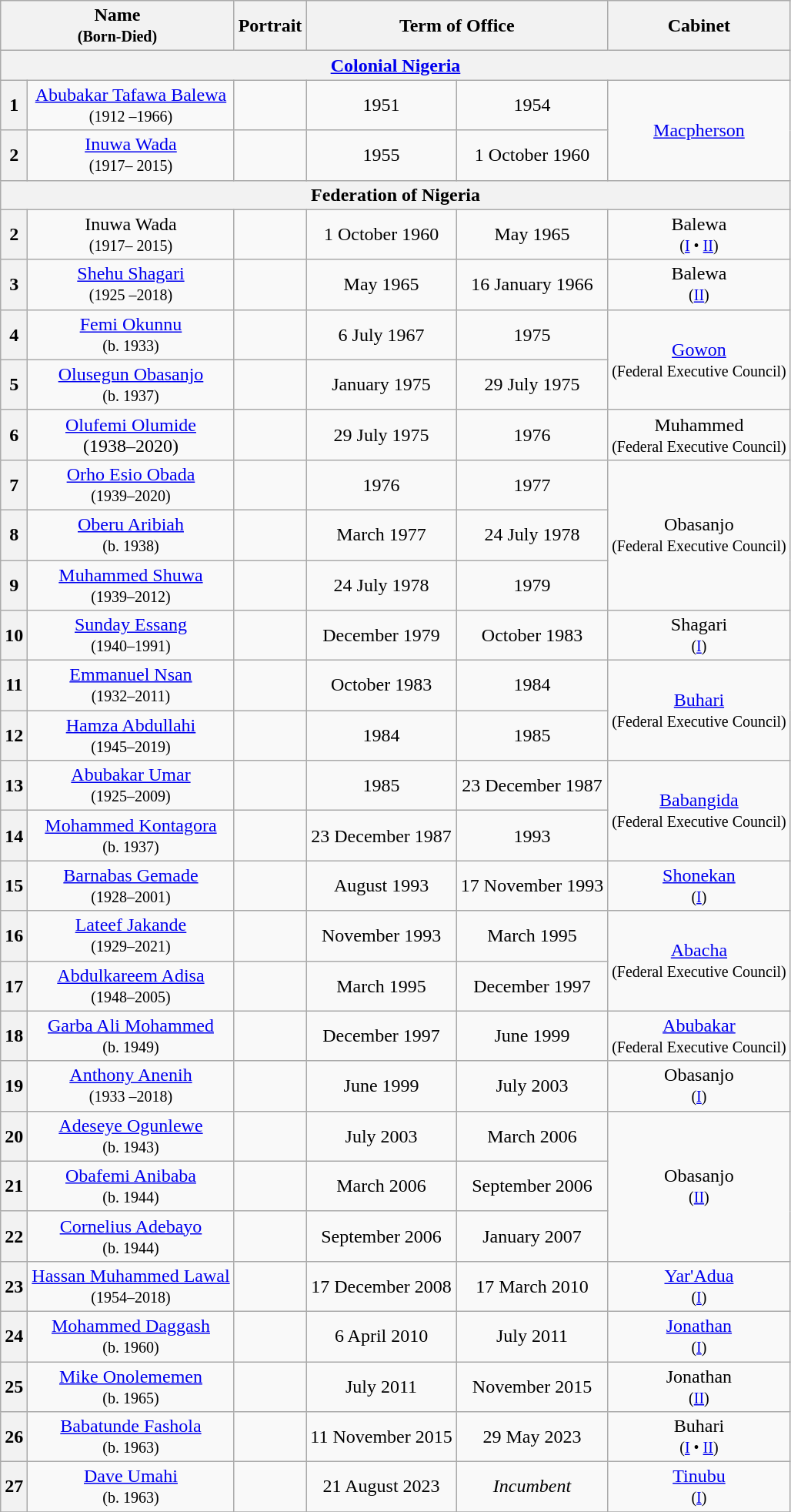<table class="wikitable" style="text-align:center;">
<tr>
<th colspan="2">Name<br><small>(Born-Died)</small></th>
<th>Portrait</th>
<th colspan="2">Term of Office</th>
<th>Cabinet</th>
</tr>
<tr>
<th colspan="6"><a href='#'>Colonial Nigeria</a></th>
</tr>
<tr>
<th>1</th>
<td><a href='#'>Abubakar Tafawa Balewa</a><br><small>(1912 –1966)</small></td>
<td></td>
<td>1951</td>
<td>1954</td>
<td rowspan="2"><a href='#'>Macpherson</a></td>
</tr>
<tr>
<th>2</th>
<td><a href='#'>Inuwa Wada</a><br><small>(1917– 2015)</small></td>
<td></td>
<td>1955</td>
<td>1 October 1960</td>
</tr>
<tr>
<th colspan="6">Federation of Nigeria</th>
</tr>
<tr>
<th>2</th>
<td>Inuwa Wada<br><small>(1917– 2015)</small></td>
<td></td>
<td>1 October 1960</td>
<td>May 1965</td>
<td>Balewa<br><small>(<a href='#'>I</a> • <a href='#'>II</a>)</small></td>
</tr>
<tr>
<th>3</th>
<td><a href='#'>Shehu Shagari</a><br><small>(1925 –2018)</small></td>
<td></td>
<td>May 1965</td>
<td>16 January 1966</td>
<td>Balewa<br><small>(<a href='#'>II</a>)</small></td>
</tr>
<tr>
<th>4</th>
<td><a href='#'>Femi Okunnu</a><br><small>(b.  1933)</small></td>
<td></td>
<td>6 July 1967</td>
<td>1975</td>
<td rowspan="2"><a href='#'>Gowon</a><br><small>(Federal Executive Council)</small></td>
</tr>
<tr>
<th>5</th>
<td><a href='#'>Olusegun Obasanjo</a><br><small>(b.  1937)</small></td>
<td></td>
<td>January 1975</td>
<td>29 July 1975</td>
</tr>
<tr>
<th>6</th>
<td><a href='#'>Olufemi Olumide</a><br>(1938–2020)</td>
<td></td>
<td>29 July 1975</td>
<td>1976</td>
<td>Muhammed<br><small>(Federal Executive Council)</small></td>
</tr>
<tr>
<th>7</th>
<td><a href='#'>Orho Esio Obada</a><br><small>(1939–2020)</small></td>
<td></td>
<td>1976</td>
<td>1977</td>
<td rowspan="3">Obasanjo<br><small>(Federal Executive Council)</small></td>
</tr>
<tr>
<th>8</th>
<td><a href='#'>Oberu Aribiah</a><br><small>(b. 1938)</small></td>
<td></td>
<td>March 1977</td>
<td>24 July 1978</td>
</tr>
<tr>
<th>9</th>
<td><a href='#'>Muhammed Shuwa</a><br><small>(1939–2012)</small></td>
<td></td>
<td>24 July 1978</td>
<td>1979</td>
</tr>
<tr>
<th>10</th>
<td><a href='#'>Sunday Essang</a><br><small>(1940–1991)</small></td>
<td></td>
<td>December 1979</td>
<td>October 1983</td>
<td>Shagari<br><small>(<a href='#'>I</a>)</small></td>
</tr>
<tr>
<th>11</th>
<td><a href='#'>Emmanuel Nsan</a><br><small>(1932–2011)</small></td>
<td></td>
<td>October 1983</td>
<td>1984</td>
<td rowspan="2"><a href='#'>Buhari</a><br><small>(Federal Executive Council)</small></td>
</tr>
<tr>
<th>12</th>
<td><a href='#'>Hamza Abdullahi</a><br><small>(1945–2019)</small></td>
<td></td>
<td>1984</td>
<td>1985</td>
</tr>
<tr>
<th>13</th>
<td><a href='#'>Abubakar Umar</a><br><small>(1925–2009)</small></td>
<td></td>
<td>1985</td>
<td>23 December 1987</td>
<td rowspan="2"><a href='#'>Babangida</a><br><small>(Federal Executive Council)</small></td>
</tr>
<tr>
<th>14</th>
<td><a href='#'>Mohammed Kontagora</a><br><small>(b. 1937)</small></td>
<td></td>
<td>23 December 1987</td>
<td>1993</td>
</tr>
<tr>
<th>15</th>
<td><a href='#'>Barnabas Gemade</a><br><small>(1928–2001)</small></td>
<td></td>
<td>August 1993</td>
<td>17 November 1993</td>
<td><a href='#'>Shonekan</a><br><small>(<a href='#'>I</a>)</small></td>
</tr>
<tr>
<th>16</th>
<td><a href='#'>Lateef Jakande</a><br><small>(1929–2021)</small></td>
<td></td>
<td>November 1993</td>
<td>March 1995</td>
<td rowspan="2"><a href='#'>Abacha</a><br><small>(Federal Executive Council)</small></td>
</tr>
<tr>
<th>17</th>
<td><a href='#'>Abdulkareem Adisa</a><br><small>(1948–2005)</small></td>
<td></td>
<td>March 1995</td>
<td>December 1997</td>
</tr>
<tr>
<th>18</th>
<td><a href='#'>Garba Ali Mohammed</a><br><small>(b.  1949)</small></td>
<td></td>
<td>December 1997</td>
<td>June 1999</td>
<td><a href='#'>Abubakar</a><br><small>(Federal Executive Council)</small></td>
</tr>
<tr>
<th>19</th>
<td><a href='#'>Anthony Anenih</a><br><small>(1933 –2018)</small></td>
<td></td>
<td>June 1999</td>
<td>July 2003</td>
<td>Obasanjo<br><small>(<a href='#'>I</a>)</small></td>
</tr>
<tr>
<th>20</th>
<td><a href='#'>Adeseye Ogunlewe</a><br><small>(b. 1943)</small></td>
<td></td>
<td>July 2003</td>
<td>March 2006</td>
<td rowspan="3">Obasanjo<br><small>(<a href='#'>II</a>)</small></td>
</tr>
<tr>
<th>21</th>
<td><a href='#'>Obafemi Anibaba</a><br><small>(b. 1944)</small></td>
<td></td>
<td>March 2006</td>
<td>September 2006</td>
</tr>
<tr>
<th>22</th>
<td><a href='#'>Cornelius Adebayo</a><br><small>(b. 1944)</small></td>
<td></td>
<td>September 2006</td>
<td>January 2007</td>
</tr>
<tr>
<th>23</th>
<td><a href='#'>Hassan Muhammed Lawal</a><br><small>(1954–2018)</small></td>
<td></td>
<td>17 December 2008</td>
<td>17 March 2010</td>
<td><a href='#'>Yar'Adua</a><br><small>(<a href='#'>I</a>)</small></td>
</tr>
<tr>
<th>24</th>
<td><a href='#'>Mohammed Daggash</a><br><small>(b. 1960)</small></td>
<td></td>
<td>6 April 2010</td>
<td>July 2011</td>
<td><a href='#'>Jonathan</a><br><small>(<a href='#'>I</a>)</small></td>
</tr>
<tr>
<th>25</th>
<td><a href='#'>Mike Onolememen</a><br><small>(b. 1965)</small></td>
<td></td>
<td>July 2011</td>
<td>November 2015</td>
<td>Jonathan<br><small>(<a href='#'>II</a>)</small></td>
</tr>
<tr>
<th>26</th>
<td><a href='#'>Babatunde Fashola</a><br><small>(b. 1963)</small></td>
<td></td>
<td>11 November 2015</td>
<td>29 May 2023</td>
<td>Buhari<br><small>(<a href='#'>I</a> • <a href='#'>II</a>)</small></td>
</tr>
<tr>
<th>27</th>
<td><a href='#'>Dave Umahi</a><br><small>(b. 1963)</small></td>
<td></td>
<td>21 August 2023</td>
<td><em>Incumbent</em></td>
<td><a href='#'>Tinubu</a><br><small>(<a href='#'>I</a>)</small></td>
</tr>
<tr>
</tr>
</table>
